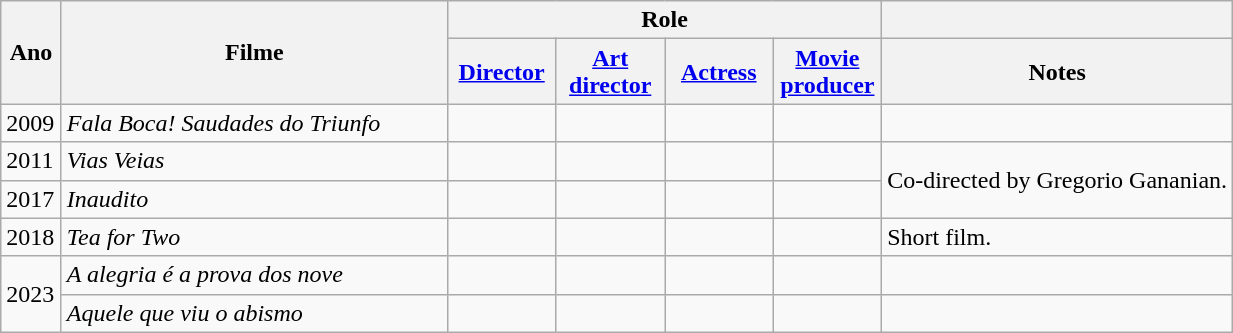<table class="wikitable" style="margin-right: 0;">
<tr>
<th rowspan="2" style="width:33px;">Ano</th>
<th rowspan="2" style="width:250px;">Filme</th>
<th colspan="4">Role</th>
<th></th>
</tr>
<tr>
<th style="width:65px;"><a href='#'>Director</a></th>
<th style="width:65px;"><a href='#'>Art director</a></th>
<th style="width:65px;"><a href='#'>Actress</a></th>
<th style="width:65px;"><a href='#'>Movie producer</a></th>
<th>Notes</th>
</tr>
<tr>
<td>2009</td>
<td><em>Fala Boca! Saudades do Triunfo</em></td>
<td></td>
<td></td>
<td></td>
<td></td>
</tr>
<tr>
<td>2011</td>
<td><em>Vias Veias</em></td>
<td></td>
<td></td>
<td></td>
<td></td>
<td rowspan="2">Co-directed by Gregorio Gananian.</td>
</tr>
<tr>
<td>2017</td>
<td><em>Inaudito</em></td>
<td></td>
<td></td>
<td></td>
<td></td>
</tr>
<tr>
<td>2018</td>
<td><em>Tea for Two</em></td>
<td></td>
<td></td>
<td></td>
<td></td>
<td>Short film.</td>
</tr>
<tr>
<td rowspan="2">2023</td>
<td><em>A alegria é a prova dos nove</em></td>
<td></td>
<td></td>
<td></td>
<td></td>
<td></td>
</tr>
<tr>
<td><em>Aquele que viu o abismo</em></td>
<td></td>
<td></td>
<td></td>
<td></td>
<td></td>
</tr>
</table>
